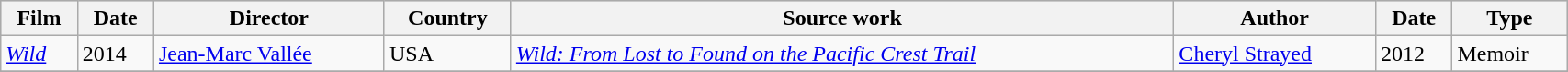<table class="wikitable" style=width:90%>
<tr style="background:#CCCCCC;">
<th>Film</th>
<th>Date</th>
<th>Director</th>
<th>Country</th>
<th>Source work</th>
<th>Author</th>
<th>Date</th>
<th>Type</th>
</tr>
<tr>
<td><em><a href='#'>Wild</a></em></td>
<td>2014</td>
<td><a href='#'>Jean-Marc Vallée</a></td>
<td>USA</td>
<td><em><a href='#'>Wild: From Lost to Found on the Pacific Crest Trail</a></em></td>
<td><a href='#'>Cheryl Strayed</a></td>
<td>2012</td>
<td>Memoir</td>
</tr>
<tr>
</tr>
</table>
